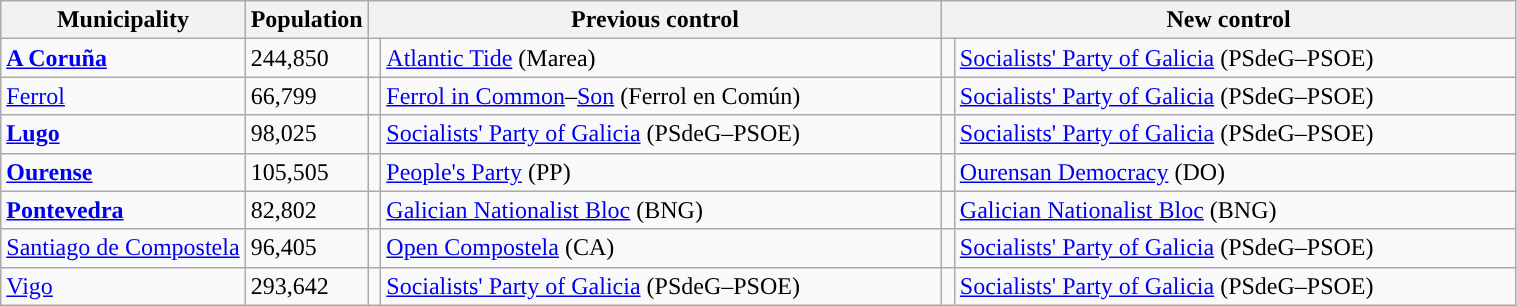<table class="wikitable sortable">
<tr>
<th>Municipality</th>
<th>Population</th>
<th colspan="2" style="width:375px;">Previous control</th>
<th colspan="2" style="width:375px;">New control</th>
</tr>
<tr>
<td><strong><a href='#'>A Coruña</a></strong></td>
<td>244,850</td>
<td width="1" style="color:inherit;background:"></td>
<td><a href='#'>Atlantic Tide</a> (Marea)</td>
<td width="1" style="color:inherit;background:"></td>
<td><a href='#'>Socialists' Party of Galicia</a> (PSdeG–PSOE)</td>
</tr>
<tr>
<td><a href='#'>Ferrol</a></td>
<td>66,799</td>
<td style="color:inherit;background:"></td>
<td><a href='#'>Ferrol in Common</a>–<a href='#'>Son</a> (Ferrol en Común)</td>
<td style="color:inherit;background:"></td>
<td><a href='#'>Socialists' Party of Galicia</a> (PSdeG–PSOE)</td>
</tr>
<tr>
<td><strong><a href='#'>Lugo</a></strong></td>
<td>98,025</td>
<td style="color:inherit;background:"></td>
<td><a href='#'>Socialists' Party of Galicia</a> (PSdeG–PSOE)</td>
<td style="color:inherit;background:"></td>
<td><a href='#'>Socialists' Party of Galicia</a> (PSdeG–PSOE)</td>
</tr>
<tr>
<td><strong><a href='#'>Ourense</a></strong></td>
<td>105,505</td>
<td style="color:inherit;background:"></td>
<td><a href='#'>People's Party</a> (PP)</td>
<td style="color:inherit;background:"></td>
<td><a href='#'>Ourensan Democracy</a> (DO)</td>
</tr>
<tr>
<td><strong><a href='#'>Pontevedra</a></strong></td>
<td>82,802</td>
<td style="color:inherit;background:"></td>
<td><a href='#'>Galician Nationalist Bloc</a> (BNG)</td>
<td style="color:inherit;background:"></td>
<td><a href='#'>Galician Nationalist Bloc</a> (BNG)</td>
</tr>
<tr>
<td><a href='#'>Santiago de Compostela</a></td>
<td>96,405</td>
<td style="color:inherit;background:"></td>
<td><a href='#'>Open Compostela</a> (CA)</td>
<td style="color:inherit;background:"></td>
<td><a href='#'>Socialists' Party of Galicia</a> (PSdeG–PSOE)</td>
</tr>
<tr>
<td><a href='#'>Vigo</a></td>
<td>293,642</td>
<td style="color:inherit;background:"></td>
<td><a href='#'>Socialists' Party of Galicia</a> (PSdeG–PSOE)</td>
<td style="color:inherit;background:"></td>
<td><a href='#'>Socialists' Party of Galicia</a> (PSdeG–PSOE)</td>
</tr>
</table>
